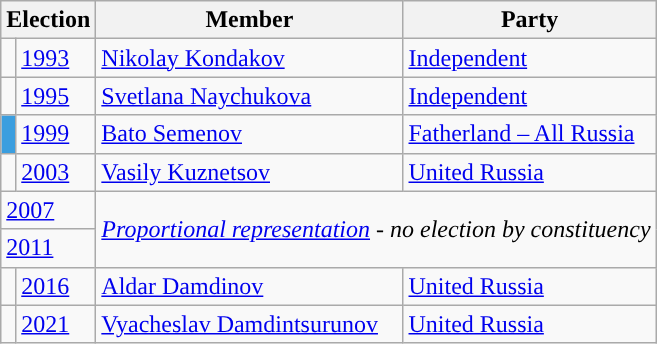<table class="wikitable">
<tr>
<th colspan="2">Election</th>
<th>Member</th>
<th>Party</th>
</tr>
<tr>
<td style="background-color:"></td>
<td><a href='#'>1993</a></td>
<td><a href='#'>Nikolay Kondakov</a></td>
<td><a href='#'>Independent</a></td>
</tr>
<tr>
<td style="background-color:"></td>
<td><a href='#'>1995</a></td>
<td><a href='#'>Svetlana Naychukova</a></td>
<td><a href='#'>Independent</a></td>
</tr>
<tr>
<td style="background-color:#3B9EDF"></td>
<td><a href='#'>1999</a></td>
<td><a href='#'>Bato Semenov</a></td>
<td><a href='#'>Fatherland – All Russia</a></td>
</tr>
<tr>
<td style="background-color:"></td>
<td><a href='#'>2003</a></td>
<td><a href='#'>Vasily Kuznetsov</a></td>
<td><a href='#'>United Russia</a></td>
</tr>
<tr>
<td colspan=2><a href='#'>2007</a></td>
<td colspan=2 rowspan=2><em><a href='#'>Proportional representation</a> - no election by constituency</em></td>
</tr>
<tr>
<td colspan=2><a href='#'>2011</a></td>
</tr>
<tr>
<td style="background-color:"></td>
<td><a href='#'>2016</a></td>
<td><a href='#'>Aldar Damdinov</a></td>
<td><a href='#'>United Russia</a></td>
</tr>
<tr>
<td style="background-color:"></td>
<td><a href='#'>2021</a></td>
<td><a href='#'>Vyacheslav Damdintsurunov</a></td>
<td><a href='#'>United Russia</a></td>
</tr>
</table>
